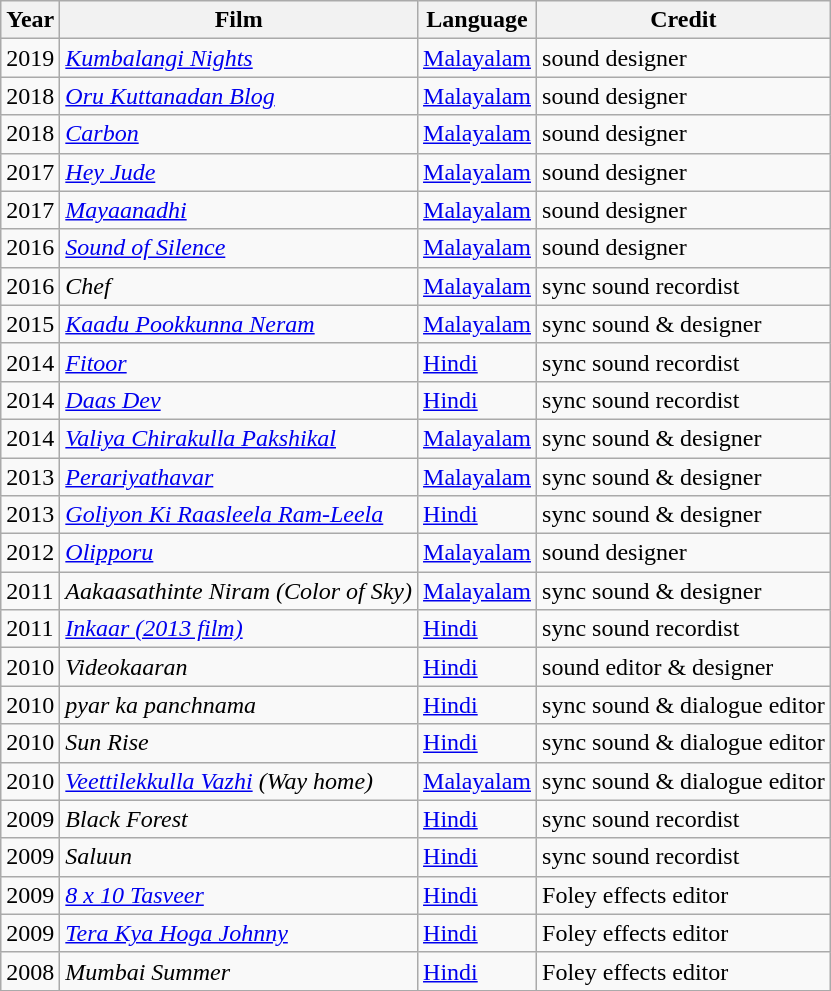<table class="wikitable sortable">
<tr>
<th>Year</th>
<th>Film</th>
<th>Language</th>
<th>Credit</th>
</tr>
<tr>
<td>2019</td>
<td><em><a href='#'>Kumbalangi Nights</a> </em></td>
<td><a href='#'>Malayalam</a></td>
<td>sound designer</td>
</tr>
<tr>
<td>2018</td>
<td><em><a href='#'>Oru Kuttanadan Blog</a> </em></td>
<td><a href='#'>Malayalam</a></td>
<td>sound designer</td>
</tr>
<tr>
<td>2018</td>
<td><em><a href='#'>Carbon</a></em></td>
<td><a href='#'>Malayalam</a></td>
<td>sound designer</td>
</tr>
<tr>
<td>2017</td>
<td><em><a href='#'>Hey Jude</a></em></td>
<td><a href='#'>Malayalam</a></td>
<td>sound designer</td>
</tr>
<tr>
<td>2017</td>
<td><em><a href='#'>Mayaanadhi</a></em></td>
<td><a href='#'>Malayalam</a></td>
<td>sound designer</td>
</tr>
<tr>
<td>2016</td>
<td><em><a href='#'>Sound of Silence</a></em></td>
<td><a href='#'>Malayalam</a></td>
<td>sound designer</td>
</tr>
<tr>
<td>2016</td>
<td><em>Chef</em></td>
<td><a href='#'>Malayalam</a></td>
<td>sync sound recordist</td>
</tr>
<tr>
<td>2015</td>
<td><em><a href='#'>Kaadu Pookkunna Neram</a></em></td>
<td><a href='#'>Malayalam</a></td>
<td>sync sound & designer</td>
</tr>
<tr>
<td>2014</td>
<td><em><a href='#'>Fitoor</a></em></td>
<td><a href='#'>Hindi</a></td>
<td>sync sound recordist</td>
</tr>
<tr>
<td>2014</td>
<td><em><a href='#'>Daas Dev</a></em></td>
<td><a href='#'>Hindi</a></td>
<td>sync sound recordist</td>
</tr>
<tr>
<td>2014</td>
<td><em><a href='#'>Valiya Chirakulla Pakshikal</a></em></td>
<td><a href='#'>Malayalam</a></td>
<td>sync sound & designer</td>
</tr>
<tr>
<td>2013</td>
<td><em><a href='#'>Perariyathavar</a></em></td>
<td><a href='#'>Malayalam</a></td>
<td>sync sound & designer</td>
</tr>
<tr>
<td>2013</td>
<td><em><a href='#'>Goliyon Ki Raasleela Ram-Leela</a></em></td>
<td><a href='#'>Hindi</a></td>
<td>sync sound & designer</td>
</tr>
<tr>
<td>2012</td>
<td><em><a href='#'>Olipporu</a></em></td>
<td><a href='#'>Malayalam</a></td>
<td>sound designer</td>
</tr>
<tr>
<td>2011</td>
<td><em>Aakaasathinte Niram (Color of Sky)</em></td>
<td><a href='#'>Malayalam</a></td>
<td>sync sound & designer</td>
</tr>
<tr>
<td>2011</td>
<td><em><a href='#'>Inkaar (2013 film)</a></em></td>
<td><a href='#'>Hindi</a></td>
<td>sync sound recordist</td>
</tr>
<tr>
<td>2010</td>
<td><em>Videokaaran</em></td>
<td><a href='#'>Hindi</a></td>
<td>sound editor & designer</td>
</tr>
<tr>
<td>2010</td>
<td><em>pyar ka panchnama</em></td>
<td><a href='#'>Hindi</a></td>
<td>sync sound & dialogue editor</td>
</tr>
<tr>
<td>2010</td>
<td><em>Sun Rise</em></td>
<td><a href='#'>Hindi</a></td>
<td>sync sound & dialogue editor</td>
</tr>
<tr>
<td>2010</td>
<td><em><a href='#'>Veettilekkulla Vazhi</a> (Way home) </em></td>
<td><a href='#'>Malayalam</a></td>
<td>sync sound & dialogue editor</td>
</tr>
<tr>
<td>2009</td>
<td><em>Black Forest</em></td>
<td><a href='#'>Hindi</a></td>
<td>sync sound recordist</td>
</tr>
<tr>
<td>2009</td>
<td><em>Saluun</em></td>
<td><a href='#'>Hindi</a></td>
<td>sync sound recordist</td>
</tr>
<tr>
<td>2009</td>
<td><em><a href='#'>8 x 10 Tasveer</a></em></td>
<td><a href='#'>Hindi</a></td>
<td>Foley effects editor</td>
</tr>
<tr>
<td>2009</td>
<td><em><a href='#'>Tera Kya Hoga Johnny</a></em></td>
<td><a href='#'>Hindi</a></td>
<td>Foley effects editor</td>
</tr>
<tr>
<td>2008</td>
<td><em>Mumbai Summer</em></td>
<td><a href='#'>Hindi</a></td>
<td>Foley effects editor</td>
</tr>
<tr>
</tr>
</table>
